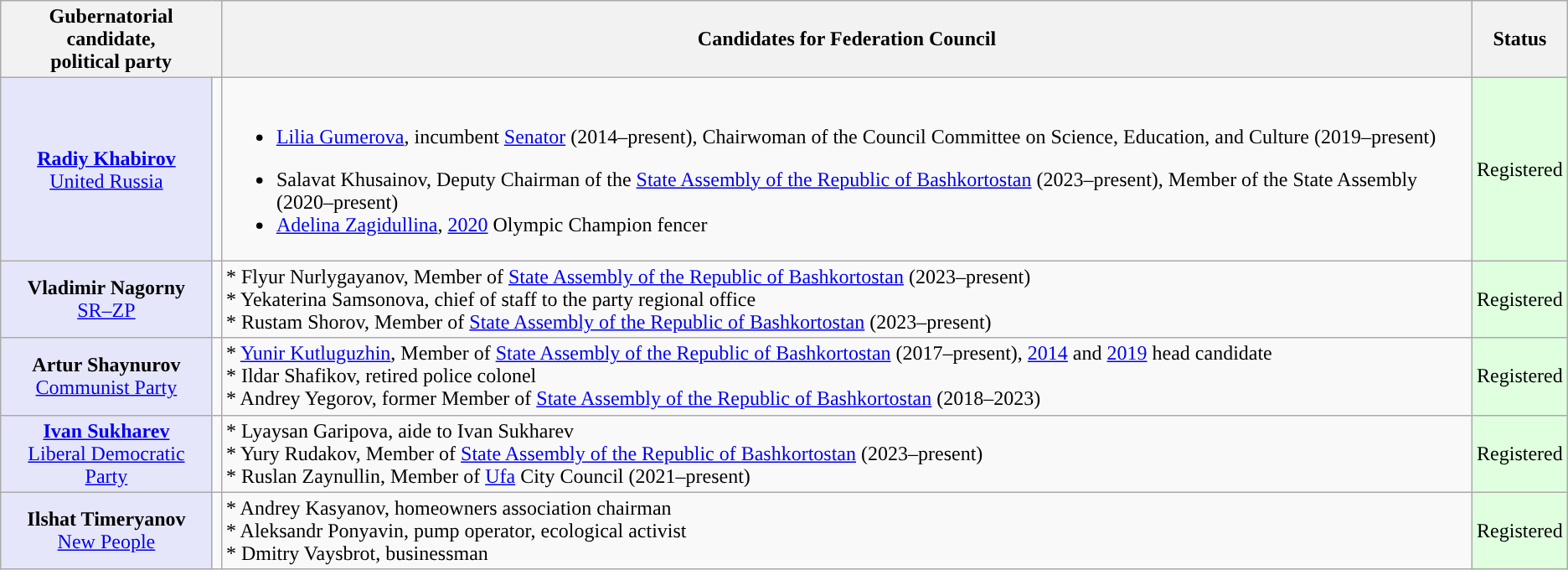<table class="wikitable" style="text-align:center;">
<tr>
<th colspan="2">Gubernatorial candidate,<br>political party</th>
<th>Candidates for Federation Council</th>
<th>Status</th>
</tr>
<tr>
<td style="background:lavender;"><strong><a href='#'>Radiy Khabirov</a></strong><br><a href='#'>United Russia</a></td>
<td style="background-color:"></td>
<td align=left><br><ul><li><a href='#'>Lilia Gumerova</a>, incumbent <a href='#'>Senator</a> (2014–present), Chairwoman of the Council Committee on Science, Education, and Culture (2019–present)</li></ul><ul><li>Salavat Khusainov, Deputy Chairman of the <a href='#'>State Assembly of the Republic of Bashkortostan</a> (2023–present), Member of the State Assembly (2020–present)</li><li><a href='#'>Adelina Zagidullina</a>, <a href='#'>2020</a> Olympic Champion fencer</li></ul></td>
<td bgcolor="#DFFFDF">Registered</td>
</tr>
<tr>
<td style="background:lavender;"><strong>Vladimir Nagorny</strong><br><a href='#'>SR–ZP</a></td>
<td style="background-color:"></td>
<td align=left>* Flyur Nurlygayanov, Member of <a href='#'>State Assembly of the Republic of Bashkortostan</a> (2023–present)<br> * Yekaterina Samsonova, chief of staff to the party regional office <br> * Rustam Shorov, Member of <a href='#'>State Assembly of the Republic of Bashkortostan</a> (2023–present)</td>
<td bgcolor="#DFFFDF">Registered</td>
</tr>
<tr>
<td style="background:lavender;"><strong>Artur Shaynurov</strong><br><a href='#'>Communist Party</a></td>
<td style="background-color:"></td>
<td align=left>* <a href='#'>Yunir Kutluguzhin</a>, Member of <a href='#'>State Assembly of the Republic of Bashkortostan</a> (2017–present), <a href='#'>2014</a> and <a href='#'>2019</a> head candidate<br> * Ildar Shafikov, retired police colonel<br> * Andrey Yegorov, former Member of <a href='#'>State Assembly of the Republic of Bashkortostan</a> (2018–2023)</td>
<td bgcolor="#DFFFDF">Registered</td>
</tr>
<tr>
<td style="background:lavender;"><strong><a href='#'>Ivan Sukharev</a></strong><br><a href='#'>Liberal Democratic Party</a></td>
<td style="background-color:"></td>
<td align=left>* Lyaysan Garipova, aide to Ivan Sukharev<br> * Yury Rudakov, Member of <a href='#'>State Assembly of the Republic of Bashkortostan</a> (2023–present) <br> * Ruslan Zaynullin, Member of <a href='#'>Ufa</a> City Council (2021–present)</td>
<td bgcolor="#DFFFDF">Registered</td>
</tr>
<tr>
<td style="background:lavender;"><strong>Ilshat Timeryanov</strong><br><a href='#'>New People</a></td>
<td style="background-color:"></td>
<td align=left>* Andrey Kasyanov, homeowners association chairman<br> * Aleksandr Ponyavin, pump operator, ecological activist<br> * Dmitry Vaysbrot, businessman</td>
<td bgcolor="#DFFFDF">Registered</td>
</tr>
</table>
